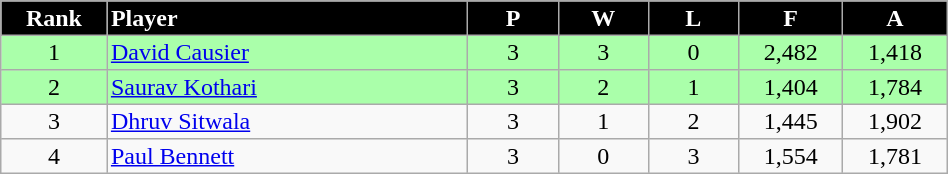<table border="2" cellpadding="2" cellspacing="0" style="margin: 0; background: #f9f9f9; border: 1px #aaa solid; border-collapse: collapse; font-size: 100%;" width=50%>
<tr>
<th bgcolor="000000" style="color:white; text-align:center" width=5%>Rank</th>
<th bgcolor="000000" style="color:white; text-align:left" width=20%>Player</th>
<th bgcolor="000000" style="color:white; text-align:center" width=5%>P</th>
<th bgcolor="000000" style="color:white; text-align:center" width=5%>W</th>
<th bgcolor="000000" style="color:white; text-align:center" width=5%>L</th>
<th bgcolor="000000" style="color:white; text-align:center" width=5%>F</th>
<th bgcolor="000000" style="color:white; text-align:center" width=5%>A</th>
</tr>
<tr>
<td style="text-align:center; background:#aaffaa">1</td>
<td style="text-align:left; background:#aaffaa"> <a href='#'>David Causier</a></td>
<td style="text-align:center; background:#aaffaa">3</td>
<td style="text-align:center; background:#aaffaa">3</td>
<td style="text-align:center; background:#aaffaa">0</td>
<td style="text-align:center; background:#aaffaa">2,482</td>
<td style="text-align:center; background:#aaffaa">1,418</td>
</tr>
<tr>
<td style="text-align:center; background:#aaffaa">2</td>
<td style="text-align:left; background:#aaffaa"> <a href='#'>Saurav Kothari</a></td>
<td style="text-align:center; background:#aaffaa">3</td>
<td style="text-align:center; background:#aaffaa">2</td>
<td style="text-align:center; background:#aaffaa">1</td>
<td style="text-align:center; background:#aaffaa">1,404</td>
<td style="text-align:center; background:#aaffaa">1,784</td>
</tr>
<tr>
<td style="text-align:center">3</td>
<td style="text-align:left"> <a href='#'>Dhruv Sitwala</a></td>
<td style="text-align:center">3</td>
<td style="text-align:center">1</td>
<td style="text-align:center">2</td>
<td style="text-align:center">1,445</td>
<td style="text-align:center">1,902</td>
</tr>
<tr>
<td style="text-align:center">4</td>
<td style="text-align:left"> <a href='#'>Paul Bennett</a></td>
<td style="text-align:center">3</td>
<td style="text-align:center">0</td>
<td style="text-align:center">3</td>
<td style="text-align:center">1,554</td>
<td style="text-align:center">1,781</td>
</tr>
</table>
